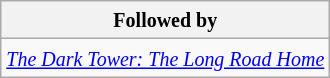<table class="wikitable">
<tr>
<th><small><strong>Followed by</strong></small></th>
</tr>
<tr>
<td><small><em><a href='#'>The Dark Tower: The Long Road Home</a></em></small></td>
</tr>
</table>
